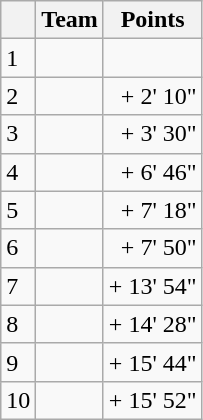<table class="wikitable">
<tr>
<th></th>
<th>Team</th>
<th>Points</th>
</tr>
<tr>
<td>1</td>
<td> </td>
<td align=right></td>
</tr>
<tr>
<td>2</td>
<td> </td>
<td align=right>+ 2' 10"</td>
</tr>
<tr>
<td>3</td>
<td> </td>
<td align=right>+ 3' 30"</td>
</tr>
<tr>
<td>4</td>
<td> </td>
<td align=right>+ 6' 46"</td>
</tr>
<tr>
<td>5</td>
<td> </td>
<td align=right>+ 7' 18"</td>
</tr>
<tr>
<td>6</td>
<td> </td>
<td align=right>+ 7' 50"</td>
</tr>
<tr>
<td>7</td>
<td> </td>
<td align=right>+ 13' 54"</td>
</tr>
<tr>
<td>8</td>
<td> </td>
<td align=right>+ 14' 28"</td>
</tr>
<tr>
<td>9</td>
<td> </td>
<td align=right>+ 15' 44"</td>
</tr>
<tr>
<td>10</td>
<td> </td>
<td align=right>+ 15' 52"</td>
</tr>
</table>
